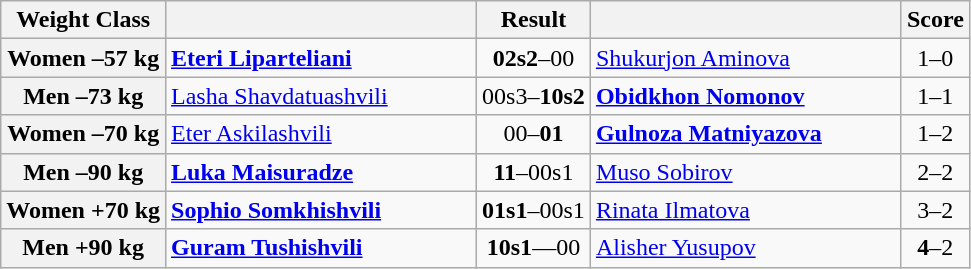<table class="wikitable">
<tr>
<th>Weight Class</th>
<th style="width: 200px;"></th>
<th>Result</th>
<th style="width: 200px;"></th>
<th>Score</th>
</tr>
<tr>
<th>Women –57 kg</th>
<td><strong><a href='#'>Eteri Liparteliani</a></strong></td>
<td align=center><strong>02s2</strong>–00</td>
<td><a href='#'>Shukurjon Aminova</a></td>
<td align=center>1–0</td>
</tr>
<tr>
<th>Men –73 kg</th>
<td><a href='#'>Lasha Shavdatuashvili</a></td>
<td align=center>00s3–<strong>10s2</strong></td>
<td><strong><a href='#'>Obidkhon Nomonov</a></strong></td>
<td align=center>1–1</td>
</tr>
<tr>
<th>Women –70 kg</th>
<td><a href='#'>Eter Askilashvili</a></td>
<td align=center>00–<strong>01</strong></td>
<td><strong><a href='#'>Gulnoza Matniyazova</a></strong></td>
<td align=center>1–2</td>
</tr>
<tr>
<th>Men –90 kg</th>
<td><strong><a href='#'>Luka Maisuradze</a></strong></td>
<td align=center><strong>11</strong>–00s1</td>
<td><a href='#'>Muso Sobirov</a></td>
<td align=center>2–2</td>
</tr>
<tr>
<th>Women +70 kg</th>
<td><strong><a href='#'>Sophio Somkhishvili</a></strong></td>
<td align=center><strong>01s1</strong>–00s1</td>
<td><a href='#'>Rinata Ilmatova</a></td>
<td align=center>3–2</td>
</tr>
<tr>
<th>Men +90 kg</th>
<td><strong><a href='#'>Guram Tushishvili</a></strong></td>
<td align=center><strong>10s1</strong>—00</td>
<td><a href='#'>Alisher Yusupov</a></td>
<td align=center><strong>4</strong>–2</td>
</tr>
</table>
